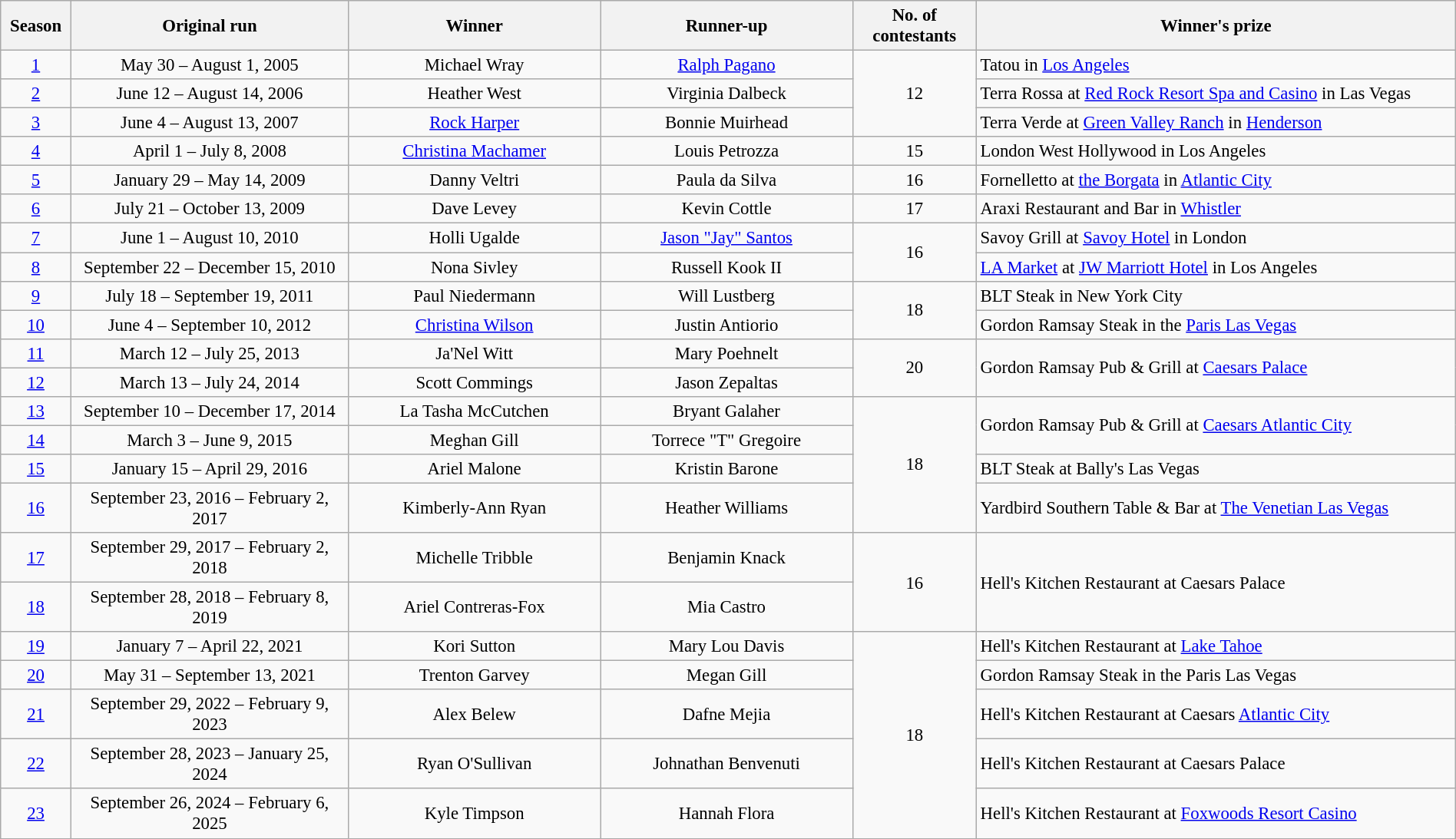<table class="wikitable plainrowheaders" style="font-size:95%; width:100%; text-align: center;">
<tr>
<th scope="col" style="width:1%;">Season</th>
<th scope="col" style="width:11%;">Original run</th>
<th scope="col" width=10%>Winner</th>
<th scope="col" width=10%>Runner-up</th>
<th scope="col" style="width:3%;">No. of contestants</th>
<th scope="col" width=19%>Winner's prize</th>
</tr>
<tr>
<td scope="row"><a href='#'>1</a></td>
<td>May 30 – August 1, 2005</td>
<td>Michael Wray</td>
<td><a href='#'>Ralph Pagano</a></td>
<td rowspan=3>12</td>
<td align="left">Tatou in <a href='#'>Los Angeles</a></td>
</tr>
<tr>
<td scope="row"><a href='#'>2</a></td>
<td>June 12 – August 14, 2006</td>
<td>Heather West</td>
<td>Virginia Dalbeck</td>
<td align="left">Terra Rossa at <a href='#'>Red Rock Resort Spa and Casino</a> in Las Vegas</td>
</tr>
<tr>
<td scope="row"><a href='#'>3</a></td>
<td>June 4 – August 13, 2007</td>
<td><a href='#'>Rock Harper</a></td>
<td>Bonnie Muirhead</td>
<td align="left">Terra Verde at <a href='#'>Green Valley Ranch</a> in <a href='#'>Henderson</a></td>
</tr>
<tr>
<td scope="row"><a href='#'>4</a></td>
<td>April 1 – July 8, 2008</td>
<td><a href='#'>Christina Machamer</a></td>
<td>Louis Petrozza</td>
<td>15</td>
<td align="left">London West Hollywood in Los Angeles</td>
</tr>
<tr>
<td scope="row"><a href='#'>5</a></td>
<td>January 29 – May 14, 2009</td>
<td>Danny Veltri</td>
<td>Paula da Silva</td>
<td>16</td>
<td align="left">Fornelletto at <a href='#'>the Borgata</a> in <a href='#'>Atlantic City</a></td>
</tr>
<tr>
<td scope="row"><a href='#'>6</a></td>
<td>July 21 – October 13, 2009</td>
<td>Dave Levey</td>
<td>Kevin Cottle</td>
<td>17</td>
<td align="left">Araxi Restaurant and Bar in <a href='#'>Whistler</a></td>
</tr>
<tr>
<td scope="row"><a href='#'>7</a></td>
<td>June 1 – August 10, 2010</td>
<td>Holli Ugalde</td>
<td><a href='#'>Jason "Jay" Santos</a></td>
<td rowspan=2>16</td>
<td align="left">Savoy Grill at <a href='#'>Savoy Hotel</a> in London</td>
</tr>
<tr>
<td scope="row"><a href='#'>8</a></td>
<td>September 22 – December 15, 2010</td>
<td>Nona Sivley</td>
<td>Russell Kook II</td>
<td align="left"><a href='#'>LA Market</a> at <a href='#'>JW Marriott Hotel</a> in Los Angeles</td>
</tr>
<tr>
<td scope="row"><a href='#'>9</a></td>
<td>July 18 – September 19, 2011</td>
<td>Paul Niedermann</td>
<td>Will Lustberg</td>
<td rowspan=2>18</td>
<td align="left">BLT Steak in New York City</td>
</tr>
<tr>
<td scope="row"><a href='#'>10</a></td>
<td>June 4 – September 10, 2012</td>
<td><a href='#'>Christina Wilson</a></td>
<td>Justin Antiorio</td>
<td align="left">Gordon Ramsay Steak in the <a href='#'>Paris Las Vegas</a></td>
</tr>
<tr>
<td scope="row"><a href='#'>11</a></td>
<td>March 12 – July 25, 2013</td>
<td>Ja'Nel Witt</td>
<td>Mary Poehnelt</td>
<td rowspan=2>20</td>
<td rowspan="2" align="left">Gordon Ramsay Pub & Grill at <a href='#'>Caesars Palace</a></td>
</tr>
<tr>
<td scope="row"><a href='#'>12</a></td>
<td>March 13 – July 24, 2014</td>
<td>Scott Commings</td>
<td>Jason Zepaltas</td>
</tr>
<tr>
<td scope="row"><a href='#'>13</a></td>
<td>September 10 – December 17, 2014</td>
<td>La Tasha McCutchen</td>
<td>Bryant Galaher</td>
<td rowspan=4>18</td>
<td rowspan="2" align="left">Gordon Ramsay Pub & Grill at <a href='#'>Caesars Atlantic City</a></td>
</tr>
<tr>
<td scope="row"><a href='#'>14</a></td>
<td>March 3 – June 9, 2015</td>
<td>Meghan Gill</td>
<td>Torrece "T" Gregoire</td>
</tr>
<tr>
<td scope="row"><a href='#'>15</a></td>
<td>January 15 – April 29, 2016</td>
<td>Ariel Malone</td>
<td>Kristin Barone</td>
<td align="left">BLT Steak at Bally's Las Vegas</td>
</tr>
<tr>
<td scope="row"><a href='#'>16</a></td>
<td>September 23, 2016 – February 2, 2017</td>
<td>Kimberly-Ann Ryan</td>
<td>Heather Williams</td>
<td align="left">Yardbird Southern Table & Bar at <a href='#'>The Venetian Las Vegas</a></td>
</tr>
<tr>
<td><a href='#'>17</a></td>
<td>September 29, 2017 – February 2, 2018</td>
<td>Michelle Tribble</td>
<td>Benjamin Knack</td>
<td rowspan=2>16</td>
<td align="left" rowspan=2>Hell's Kitchen Restaurant at Caesars Palace</td>
</tr>
<tr>
<td scope="row"><a href='#'>18</a></td>
<td>September 28, 2018 – February 8, 2019</td>
<td>Ariel Contreras-Fox</td>
<td>Mia Castro</td>
</tr>
<tr>
<td scope="row"><a href='#'>19</a></td>
<td>January 7 – April 22, 2021</td>
<td>Kori Sutton</td>
<td>Mary Lou Davis</td>
<td rowspan=5>18</td>
<td align="left">Hell's Kitchen Restaurant at <a href='#'>Lake Tahoe</a></td>
</tr>
<tr>
<td scope="row"><a href='#'>20</a></td>
<td>May 31 – September 13, 2021</td>
<td>Trenton Garvey</td>
<td>Megan Gill</td>
<td align="left">Gordon Ramsay Steak in the Paris Las Vegas</td>
</tr>
<tr>
<td scope="row"><a href='#'>21</a></td>
<td>September 29, 2022 – February 9, 2023</td>
<td>Alex Belew</td>
<td>Dafne Mejia</td>
<td align="left">Hell's Kitchen Restaurant at Caesars <a href='#'>Atlantic City</a></td>
</tr>
<tr>
<td scope="row"><a href='#'>22</a></td>
<td>September 28, 2023 – January 25, 2024</td>
<td>Ryan O'Sullivan</td>
<td>Johnathan Benvenuti</td>
<td align="left">Hell's Kitchen Restaurant at Caesars Palace</td>
</tr>
<tr>
<td scope="row"><a href='#'>23</a></td>
<td>September 26, 2024 – February 6, 2025</td>
<td>Kyle Timpson</td>
<td>Hannah Flora</td>
<td align="left">Hell's Kitchen Restaurant at <a href='#'>Foxwoods Resort Casino</a></td>
</tr>
</table>
